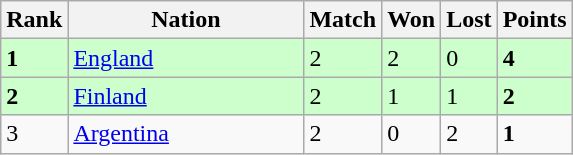<table class="wikitable">
<tr>
<th width=20>Rank</th>
<th width=150>Nation</th>
<th width=20>Match</th>
<th width=20>Won</th>
<th width=20>Lost</th>
<th width=20>Points</th>
</tr>
<tr bgcolor=#ccffcc>
<td><strong>1</strong></td>
<td> <a href='#'>England</a></td>
<td>2</td>
<td>2</td>
<td>0</td>
<td><strong>4</strong></td>
</tr>
<tr bgcolor=#ccffcc>
<td><strong>2</strong></td>
<td> <a href='#'>Finland</a></td>
<td>2</td>
<td>1</td>
<td>1</td>
<td><strong>2</strong></td>
</tr>
<tr>
<td>3</td>
<td> <a href='#'>Argentina</a></td>
<td>2</td>
<td>0</td>
<td>2</td>
<td><strong>1</strong></td>
</tr>
</table>
